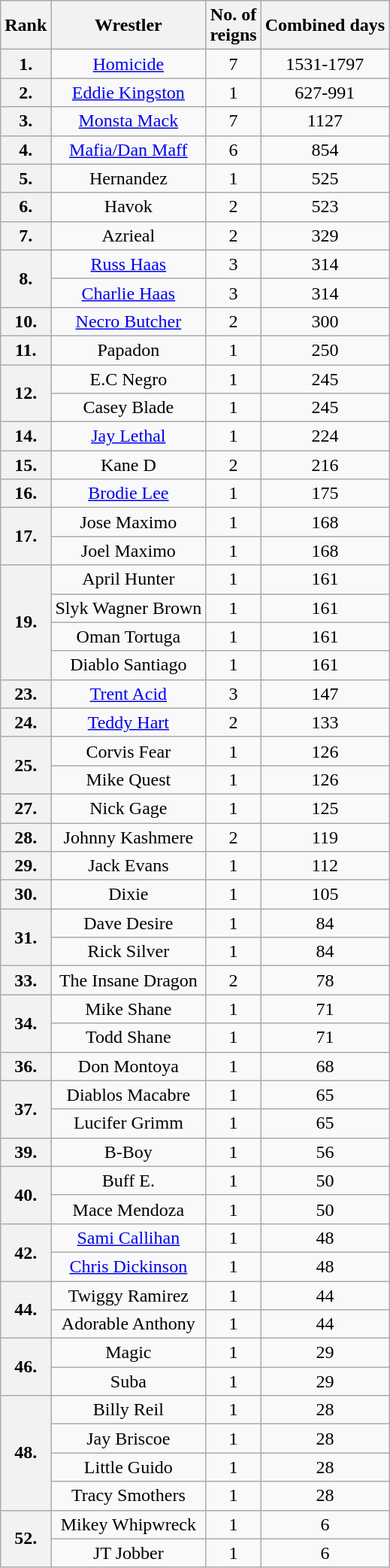<table class="wikitable sortable" style="text-align: center">
<tr>
<th>Rank</th>
<th>Wrestler</th>
<th>No. of<br>reigns</th>
<th>Combined days</th>
</tr>
<tr>
<th>1.</th>
<td><a href='#'>Homicide</a></td>
<td>7</td>
<td>1531-1797</td>
</tr>
<tr>
<th>2.</th>
<td><a href='#'>Eddie Kingston</a></td>
<td>1</td>
<td>627-991</td>
</tr>
<tr>
<th>3.</th>
<td><a href='#'>Monsta Mack</a></td>
<td>7</td>
<td>1127</td>
</tr>
<tr>
<th>4.</th>
<td><a href='#'>Mafia/Dan Maff</a></td>
<td>6</td>
<td>854</td>
</tr>
<tr>
<th>5.</th>
<td>Hernandez</td>
<td>1</td>
<td>525</td>
</tr>
<tr>
<th>6.</th>
<td>Havok</td>
<td>2</td>
<td>523</td>
</tr>
<tr>
<th>7.</th>
<td>Azrieal</td>
<td>2</td>
<td>329</td>
</tr>
<tr>
<th rowspan=2>8.</th>
<td><a href='#'>Russ Haas</a></td>
<td>3</td>
<td>314</td>
</tr>
<tr>
<td><a href='#'>Charlie Haas</a></td>
<td>3</td>
<td>314</td>
</tr>
<tr>
<th>10.</th>
<td><a href='#'>Necro Butcher</a></td>
<td>2</td>
<td>300</td>
</tr>
<tr>
<th>11.</th>
<td>Papadon</td>
<td>1</td>
<td>250</td>
</tr>
<tr>
<th rowspan=2>12.</th>
<td>E.C Negro</td>
<td>1</td>
<td>245</td>
</tr>
<tr>
<td>Casey Blade</td>
<td>1</td>
<td>245</td>
</tr>
<tr>
<th>14.</th>
<td><a href='#'>Jay Lethal</a></td>
<td>1</td>
<td>224</td>
</tr>
<tr>
<th>15.</th>
<td>Kane D</td>
<td>2</td>
<td>216</td>
</tr>
<tr>
<th>16.</th>
<td><a href='#'>Brodie Lee</a></td>
<td>1</td>
<td>175</td>
</tr>
<tr>
<th rowspan=2>17.</th>
<td>Jose Maximo</td>
<td>1</td>
<td>168</td>
</tr>
<tr>
<td>Joel Maximo</td>
<td>1</td>
<td>168</td>
</tr>
<tr>
<th rowspan=4>19.</th>
<td>April Hunter</td>
<td>1</td>
<td>161</td>
</tr>
<tr>
<td>Slyk Wagner Brown</td>
<td>1</td>
<td>161</td>
</tr>
<tr>
<td>Oman Tortuga</td>
<td>1</td>
<td>161</td>
</tr>
<tr>
<td>Diablo Santiago</td>
<td>1</td>
<td>161</td>
</tr>
<tr>
<th>23.</th>
<td><a href='#'>Trent Acid</a></td>
<td>3</td>
<td>147</td>
</tr>
<tr>
<th>24.</th>
<td><a href='#'>Teddy Hart</a></td>
<td>2</td>
<td>133</td>
</tr>
<tr>
<th rowspan=2>25.</th>
<td>Corvis Fear</td>
<td>1</td>
<td>126</td>
</tr>
<tr>
<td>Mike Quest</td>
<td>1</td>
<td>126</td>
</tr>
<tr>
<th>27.</th>
<td>Nick Gage</td>
<td>1</td>
<td>125</td>
</tr>
<tr>
<th>28.</th>
<td>Johnny Kashmere</td>
<td>2</td>
<td>119</td>
</tr>
<tr>
<th>29.</th>
<td>Jack Evans</td>
<td>1</td>
<td>112</td>
</tr>
<tr>
<th>30.</th>
<td>Dixie</td>
<td>1</td>
<td>105</td>
</tr>
<tr>
<th rowspan=2>31.</th>
<td>Dave Desire</td>
<td>1</td>
<td>84</td>
</tr>
<tr>
<td>Rick Silver</td>
<td>1</td>
<td>84</td>
</tr>
<tr>
<th>33.</th>
<td>The Insane Dragon</td>
<td>2</td>
<td>78</td>
</tr>
<tr>
<th rowspan=2>34.</th>
<td>Mike Shane</td>
<td>1</td>
<td>71</td>
</tr>
<tr>
<td>Todd Shane</td>
<td>1</td>
<td>71</td>
</tr>
<tr>
<th>36.</th>
<td>Don Montoya</td>
<td>1</td>
<td>68</td>
</tr>
<tr>
<th rowspan=2>37.</th>
<td>Diablos Macabre</td>
<td>1</td>
<td>65</td>
</tr>
<tr>
<td>Lucifer Grimm</td>
<td>1</td>
<td>65</td>
</tr>
<tr>
<th>39.</th>
<td>B-Boy</td>
<td>1</td>
<td>56</td>
</tr>
<tr>
<th rowspan=2>40.</th>
<td>Buff E.</td>
<td>1</td>
<td>50</td>
</tr>
<tr>
<td>Mace Mendoza</td>
<td>1</td>
<td>50</td>
</tr>
<tr>
<th rowspan=2>42.</th>
<td><a href='#'>Sami Callihan</a></td>
<td>1</td>
<td>48</td>
</tr>
<tr>
<td><a href='#'>Chris Dickinson</a></td>
<td>1</td>
<td>48</td>
</tr>
<tr>
<th rowspan=2>44.</th>
<td>Twiggy Ramirez</td>
<td>1</td>
<td>44</td>
</tr>
<tr>
<td>Adorable Anthony</td>
<td>1</td>
<td>44</td>
</tr>
<tr>
<th rowspan=2>46.</th>
<td>Magic</td>
<td>1</td>
<td>29</td>
</tr>
<tr>
<td>Suba</td>
<td>1</td>
<td>29</td>
</tr>
<tr>
<th rowspan=4>48.</th>
<td>Billy Reil</td>
<td>1</td>
<td>28</td>
</tr>
<tr>
<td>Jay Briscoe</td>
<td>1</td>
<td>28</td>
</tr>
<tr>
<td>Little Guido</td>
<td>1</td>
<td>28</td>
</tr>
<tr>
<td>Tracy Smothers</td>
<td>1</td>
<td>28</td>
</tr>
<tr>
<th rowspan=2>52.</th>
<td>Mikey Whipwreck</td>
<td>1</td>
<td>6</td>
</tr>
<tr>
<td>JT Jobber</td>
<td>1</td>
<td>6</td>
</tr>
</table>
